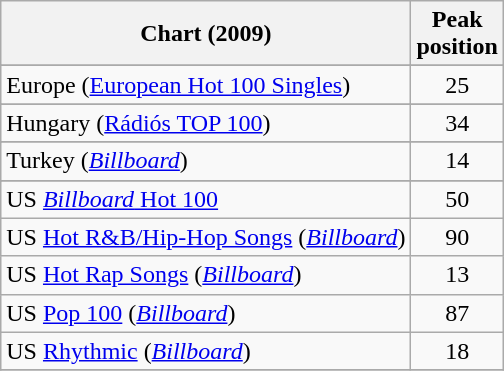<table class="wikitable sortable">
<tr>
<th>Chart (2009)</th>
<th>Peak<br>position</th>
</tr>
<tr>
</tr>
<tr>
</tr>
<tr>
</tr>
<tr>
<td>Europe (<a href='#'>European Hot 100 Singles</a>)</td>
<td align="center">25</td>
</tr>
<tr>
</tr>
<tr>
</tr>
<tr>
<td>Hungary (<a href='#'>Rádiós TOP 100</a>)</td>
<td align="center">34</td>
</tr>
<tr>
</tr>
<tr>
</tr>
<tr>
</tr>
<tr>
</tr>
<tr>
<td>Turkey (<a href='#'><em>Billboard</em></a>)</td>
<td align="center">14</td>
</tr>
<tr>
</tr>
<tr>
<td>US <a href='#'><em>Billboard</em> Hot 100</a></td>
<td align="center">50</td>
</tr>
<tr>
<td>US <a href='#'>Hot R&B/Hip-Hop Songs</a> (<a href='#'><em>Billboard</em></a>)</td>
<td align="center">90</td>
</tr>
<tr>
<td>US <a href='#'>Hot Rap Songs</a> (<a href='#'><em>Billboard</em></a>)</td>
<td align="center">13</td>
</tr>
<tr>
<td>US <a href='#'>Pop 100</a> (<a href='#'><em>Billboard</em></a>)</td>
<td align="center">87</td>
</tr>
<tr>
<td>US <a href='#'>Rhythmic</a> (<a href='#'><em>Billboard</em></a>)</td>
<td align="center">18</td>
</tr>
<tr>
</tr>
</table>
